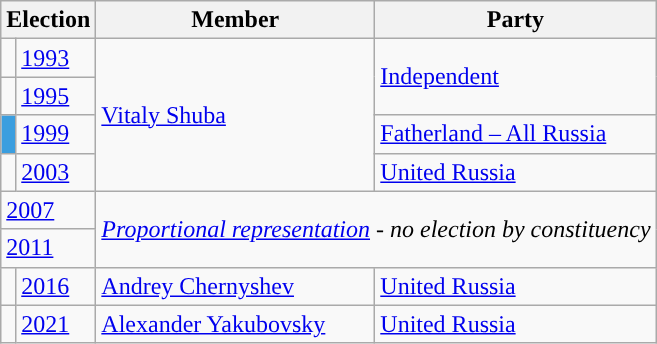<table class="wikitable">
<tr>
<th colspan="2">Election</th>
<th>Member</th>
<th>Party</th>
</tr>
<tr>
<td style="background-color:"></td>
<td><a href='#'>1993</a></td>
<td rowspan=4><a href='#'>Vitaly Shuba</a></td>
<td rowspan=2><a href='#'>Independent</a></td>
</tr>
<tr>
<td style="background-color:"></td>
<td><a href='#'>1995</a></td>
</tr>
<tr>
<td style="background-color:#3B9EDF"></td>
<td><a href='#'>1999</a></td>
<td><a href='#'>Fatherland – All Russia</a></td>
</tr>
<tr>
<td style="background-color:"></td>
<td><a href='#'>2003</a></td>
<td><a href='#'>United Russia</a></td>
</tr>
<tr>
<td colspan=2><a href='#'>2007</a></td>
<td colspan=2 rowspan=2><em><a href='#'>Proportional representation</a> - no election by constituency</em></td>
</tr>
<tr>
<td colspan=2><a href='#'>2011</a></td>
</tr>
<tr>
<td style="background-color:"></td>
<td><a href='#'>2016</a></td>
<td><a href='#'>Andrey Chernyshev</a></td>
<td><a href='#'>United Russia</a></td>
</tr>
<tr>
<td style="background-color:"></td>
<td><a href='#'>2021</a></td>
<td><a href='#'>Alexander Yakubovsky</a></td>
<td><a href='#'>United Russia</a></td>
</tr>
</table>
